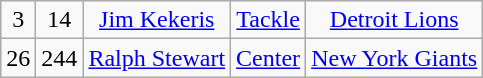<table class="wikitable" style="text-align:center">
<tr>
<td>3</td>
<td>14</td>
<td><a href='#'>Jim Kekeris</a></td>
<td><a href='#'>Tackle</a></td>
<td><a href='#'>Detroit Lions</a></td>
</tr>
<tr>
<td>26</td>
<td>244</td>
<td><a href='#'>Ralph Stewart</a></td>
<td><a href='#'>Center</a></td>
<td><a href='#'>New York Giants</a></td>
</tr>
</table>
